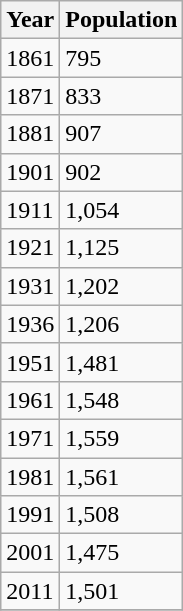<table class="wikitable">
<tr>
<th>Year</th>
<th>Population</th>
</tr>
<tr>
<td>1861</td>
<td>795</td>
</tr>
<tr>
<td>1871</td>
<td>833</td>
</tr>
<tr>
<td>1881</td>
<td>907</td>
</tr>
<tr>
<td>1901</td>
<td>902</td>
</tr>
<tr>
<td>1911</td>
<td>1,054</td>
</tr>
<tr>
<td>1921</td>
<td>1,125</td>
</tr>
<tr>
<td>1931</td>
<td>1,202</td>
</tr>
<tr>
<td>1936</td>
<td>1,206</td>
</tr>
<tr>
<td>1951</td>
<td>1,481</td>
</tr>
<tr>
<td>1961</td>
<td>1,548</td>
</tr>
<tr>
<td>1971</td>
<td>1,559</td>
</tr>
<tr>
<td>1981</td>
<td>1,561</td>
</tr>
<tr>
<td>1991</td>
<td>1,508</td>
</tr>
<tr>
<td>2001</td>
<td>1,475</td>
</tr>
<tr>
<td>2011</td>
<td>1,501</td>
</tr>
<tr>
</tr>
</table>
